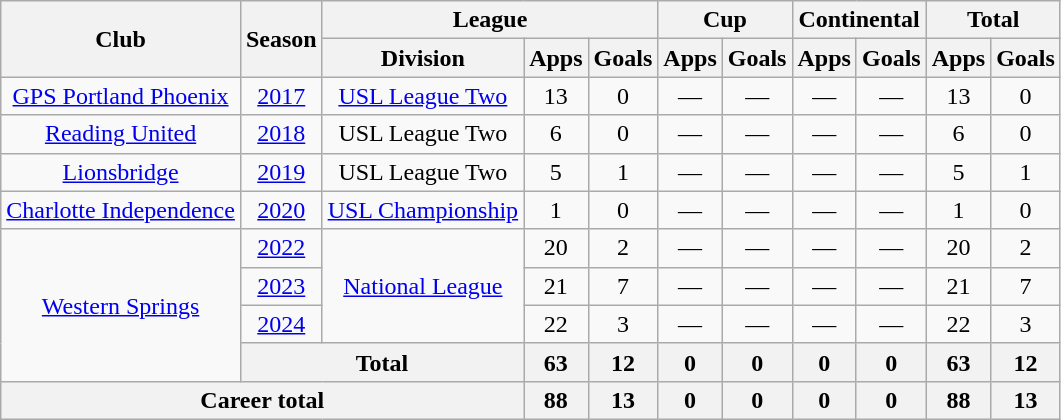<table class=wikitable style=text-align:center>
<tr>
<th rowspan=2>Club</th>
<th rowspan=2>Season</th>
<th colspan=3>League</th>
<th colspan=2>Cup</th>
<th colspan=2>Continental</th>
<th colspan=2>Total</th>
</tr>
<tr>
<th>Division</th>
<th>Apps</th>
<th>Goals</th>
<th>Apps</th>
<th>Goals</th>
<th>Apps</th>
<th>Goals</th>
<th>Apps</th>
<th>Goals</th>
</tr>
<tr>
<td rowspan=1><a href='#'>GPS Portland Phoenix</a></td>
<td><a href='#'>2017</a></td>
<td><a href='#'>USL League Two</a></td>
<td>13</td>
<td>0</td>
<td>—</td>
<td>—</td>
<td>—</td>
<td>—</td>
<td>13</td>
<td>0</td>
</tr>
<tr>
<td rowspan=1><a href='#'>Reading United</a></td>
<td><a href='#'>2018</a></td>
<td>USL League Two</td>
<td>6</td>
<td>0</td>
<td>—</td>
<td>—</td>
<td>—</td>
<td>—</td>
<td>6</td>
<td>0</td>
</tr>
<tr>
<td rowspan=1><a href='#'>Lionsbridge</a></td>
<td><a href='#'>2019</a></td>
<td>USL League Two</td>
<td>5</td>
<td>1</td>
<td>—</td>
<td>—</td>
<td>—</td>
<td>—</td>
<td>5</td>
<td>1</td>
</tr>
<tr>
<td rowspan=1><a href='#'>Charlotte Independence</a></td>
<td><a href='#'>2020</a></td>
<td><a href='#'>USL Championship</a></td>
<td>1</td>
<td>0</td>
<td>—</td>
<td>—</td>
<td>—</td>
<td>—</td>
<td>1</td>
<td>0</td>
</tr>
<tr>
<td rowspan=4><a href='#'>Western Springs</a></td>
<td><a href='#'>2022</a></td>
<td rowspan=3><a href='#'>National League</a></td>
<td>20</td>
<td>2</td>
<td>—</td>
<td>—</td>
<td>—</td>
<td>—</td>
<td>20</td>
<td>2</td>
</tr>
<tr>
<td><a href='#'>2023</a></td>
<td>21</td>
<td>7</td>
<td>—</td>
<td>—</td>
<td>—</td>
<td>—</td>
<td>21</td>
<td>7</td>
</tr>
<tr>
<td><a href='#'>2024</a></td>
<td>22</td>
<td>3</td>
<td>—</td>
<td>—</td>
<td>—</td>
<td>—</td>
<td>22</td>
<td>3</td>
</tr>
<tr>
<th colspan=2>Total</th>
<th>63</th>
<th>12</th>
<th>0</th>
<th>0</th>
<th>0</th>
<th>0</th>
<th>63</th>
<th>12</th>
</tr>
<tr>
<th colspan=3>Career total</th>
<th>88</th>
<th>13</th>
<th>0</th>
<th>0</th>
<th>0</th>
<th>0</th>
<th>88</th>
<th>13</th>
</tr>
</table>
